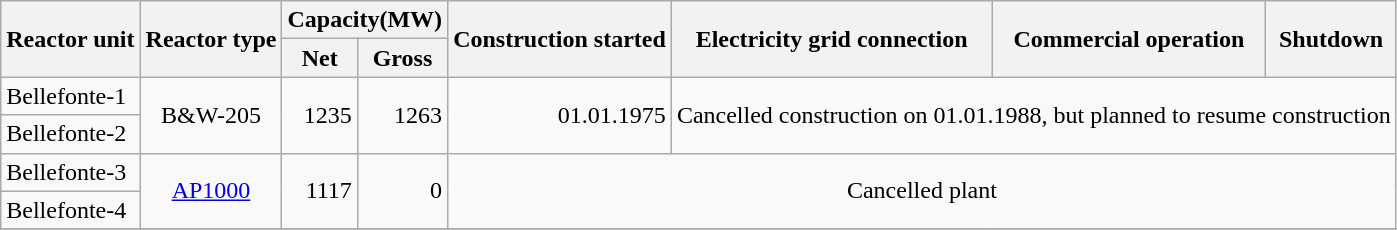<table class="wikitable">
<tr>
<th rowspan="2">Reactor unit</th>
<th rowspan="2">Reactor type</th>
<th colspan="2">Capacity(MW)</th>
<th rowspan="2">Construction started</th>
<th rowspan="2">Electricity grid connection</th>
<th rowspan="2">Commercial operation</th>
<th rowspan="2">Shutdown</th>
</tr>
<tr>
<th>Net</th>
<th>Gross</th>
</tr>
<tr>
<td>Bellefonte-1</td>
<td rowspan="2" align="center">B&W-205</td>
<td rowspan="2" align="right">1235</td>
<td rowspan="2" align="right">1263</td>
<td rowspan="2" align="right">01.01.1975</td>
<td colspan="3" rowspan="2" style="text-align:center;">Cancelled construction on 01.01.1988, but planned to resume construction</td>
</tr>
<tr>
<td>Bellefonte-2</td>
</tr>
<tr>
<td>Bellefonte-3</td>
<td rowspan="2" align="center"><a href='#'>AP1000</a></td>
<td rowspan="2" align="right">1117</td>
<td rowspan="2" align="right">0</td>
<td colspan="4" rowspan="2" style="text-align:center;">Cancelled plant</td>
</tr>
<tr>
<td>Bellefonte-4</td>
</tr>
<tr>
</tr>
</table>
